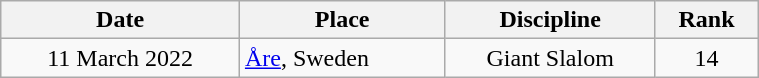<table class="wikitable" width=40% style="font-size:100%; text-align:center;">
<tr>
<th>Date</th>
<th>Place</th>
<th>Discipline</th>
<th>Rank</th>
</tr>
<tr>
<td>11 March 2022</td>
<td align=left> <a href='#'>Åre</a>, Sweden</td>
<td>Giant Slalom</td>
<td>14</td>
</tr>
</table>
